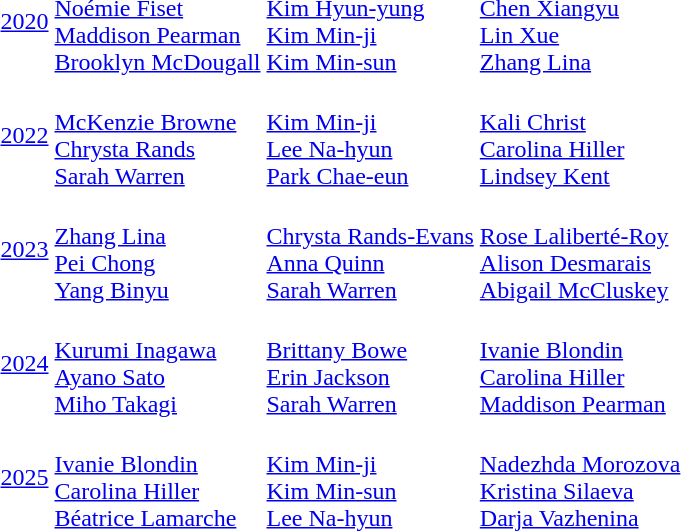<table>
<tr>
<td><a href='#'>2020</a></td>
<td><br><a href='#'>Noémie Fiset</a><br><a href='#'>Maddison Pearman</a><br><a href='#'>Brooklyn McDougall</a></td>
<td><br><a href='#'>Kim Hyun-yung</a><br><a href='#'>Kim Min-ji</a><br><a href='#'>Kim Min-sun</a></td>
<td><br><a href='#'>Chen Xiangyu</a><br><a href='#'>Lin Xue</a><br><a href='#'>Zhang Lina</a></td>
</tr>
<tr>
<td><a href='#'>2022</a></td>
<td><br><a href='#'>McKenzie Browne</a><br><a href='#'>Chrysta Rands</a><br><a href='#'>Sarah Warren</a></td>
<td><br><a href='#'>Kim Min-ji</a><br><a href='#'>Lee Na-hyun</a><br><a href='#'>Park Chae-eun</a></td>
<td><br><a href='#'>Kali Christ</a><br><a href='#'>Carolina Hiller</a><br><a href='#'>Lindsey Kent</a></td>
</tr>
<tr>
<td><a href='#'>2023</a></td>
<td><br><a href='#'>Zhang Lina</a><br><a href='#'>Pei Chong</a><br><a href='#'>Yang Binyu</a></td>
<td><br><a href='#'>Chrysta Rands-Evans</a><br><a href='#'>Anna Quinn</a><br><a href='#'>Sarah Warren</a></td>
<td><br><a href='#'>Rose Laliberté-Roy</a><br><a href='#'>Alison Desmarais</a><br><a href='#'>Abigail McCluskey</a></td>
</tr>
<tr>
<td><a href='#'>2024</a></td>
<td><br><a href='#'>Kurumi Inagawa</a><br><a href='#'>Ayano Sato</a><br><a href='#'>Miho Takagi</a></td>
<td><br><a href='#'>Brittany Bowe</a><br><a href='#'>Erin Jackson</a><br><a href='#'>Sarah Warren</a></td>
<td><br><a href='#'>Ivanie Blondin</a><br><a href='#'>Carolina Hiller</a><br><a href='#'>Maddison Pearman</a></td>
</tr>
<tr>
<td><a href='#'>2025</a></td>
<td><br><a href='#'>Ivanie Blondin</a><br><a href='#'>Carolina Hiller</a><br><a href='#'>Béatrice Lamarche</a></td>
<td><br><a href='#'>Kim Min-ji</a><br><a href='#'>Kim Min-sun</a><br><a href='#'>Lee Na-hyun</a></td>
<td><br><a href='#'>Nadezhda Morozova</a><br><a href='#'>Kristina Silaeva</a><br><a href='#'>Darja Vazhenina</a></td>
</tr>
</table>
